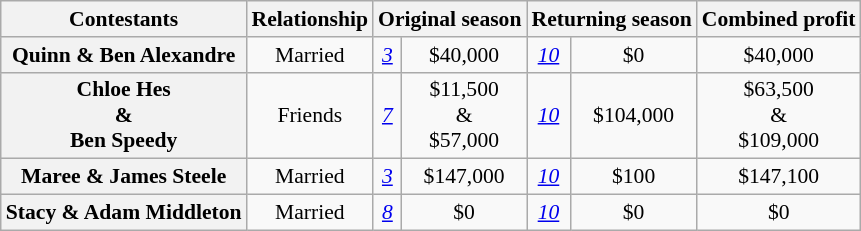<table class="wikitable plainrowheaders" style="text-align: center; font-size:90%;">
<tr>
<th>Contestants</th>
<th>Relationship</th>
<th colspan="2">Original season</th>
<th colspan="2">Returning season</th>
<th>Combined profit</th>
</tr>
<tr>
<th>Quinn & Ben Alexandre</th>
<td>Married</td>
<td><em><a href='#'>3</a></em></td>
<td>$40,000</td>
<td><em><a href='#'>10</a></em></td>
<td>$0</td>
<td>$40,000</td>
</tr>
<tr>
<th>Chloe Hes<br>&<br>Ben Speedy</th>
<td>Friends</td>
<td><em><a href='#'>7</a></em></td>
<td>$11,500<br>&<br>$57,000</td>
<td><em><a href='#'>10</a></em></td>
<td>$104,000</td>
<td>$63,500<br>&<br>$109,000</td>
</tr>
<tr>
<th>Maree & James Steele</th>
<td>Married</td>
<td><em><a href='#'>3</a></em></td>
<td>$147,000</td>
<td><em><a href='#'>10</a></em></td>
<td>$100</td>
<td>$147,100</td>
</tr>
<tr>
<th>Stacy & Adam Middleton</th>
<td>Married</td>
<td><em><a href='#'>8</a></em></td>
<td>$0</td>
<td><em><a href='#'>10</a></em></td>
<td>$0</td>
<td>$0</td>
</tr>
</table>
